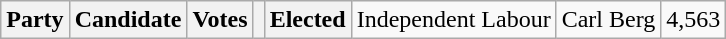<table class="wikitable">
<tr>
<th colspan="2">Party</th>
<th>Candidate</th>
<th>Votes</th>
<th></th>
<th>Elected<br>






</th>
<td>Independent Labour</td>
<td>Carl Berg</td>
<td align="right">4,563</td>
</tr>
</table>
